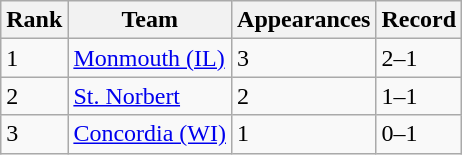<table class="wikitable">
<tr>
<th>Rank</th>
<th>Team</th>
<th>Appearances</th>
<th>Record</th>
</tr>
<tr>
<td>1</td>
<td><a href='#'>Monmouth (IL)</a></td>
<td>3</td>
<td>2–1</td>
</tr>
<tr>
<td>2</td>
<td><a href='#'>St. Norbert</a></td>
<td>2</td>
<td>1–1</td>
</tr>
<tr>
<td>3</td>
<td><a href='#'>Concordia (WI)</a></td>
<td>1</td>
<td>0–1</td>
</tr>
</table>
